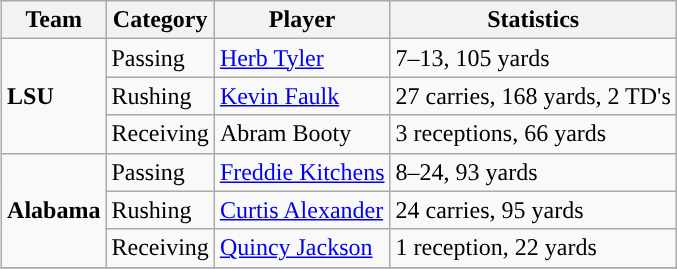<table class="wikitable" style="float: right;">
<tr>
<th>Team</th>
<th>Category</th>
<th>Player</th>
<th>Statistics</th>
</tr>
<tr>
<td rowspan=3><strong>LSU</strong></td>
<td>Passing</td>
<td><a href='#'>Herb Tyler</a></td>
<td>7–13, 105 yards</td>
</tr>
<tr>
<td>Rushing</td>
<td><a href='#'>Kevin Faulk</a></td>
<td>27 carries, 168 yards, 2 TD's</td>
</tr>
<tr>
<td>Receiving</td>
<td>Abram Booty</td>
<td>3 receptions, 66 yards</td>
</tr>
<tr>
<td rowspan=3><strong>Alabama</strong></td>
<td>Passing</td>
<td><a href='#'>Freddie Kitchens</a></td>
<td>8–24, 93 yards</td>
</tr>
<tr>
<td>Rushing</td>
<td><a href='#'>Curtis Alexander</a></td>
<td>24 carries, 95 yards</td>
</tr>
<tr>
<td>Receiving</td>
<td><a href='#'>Quincy Jackson</a></td>
<td>1 reception, 22 yards</td>
</tr>
<tr>
</tr>
</table>
